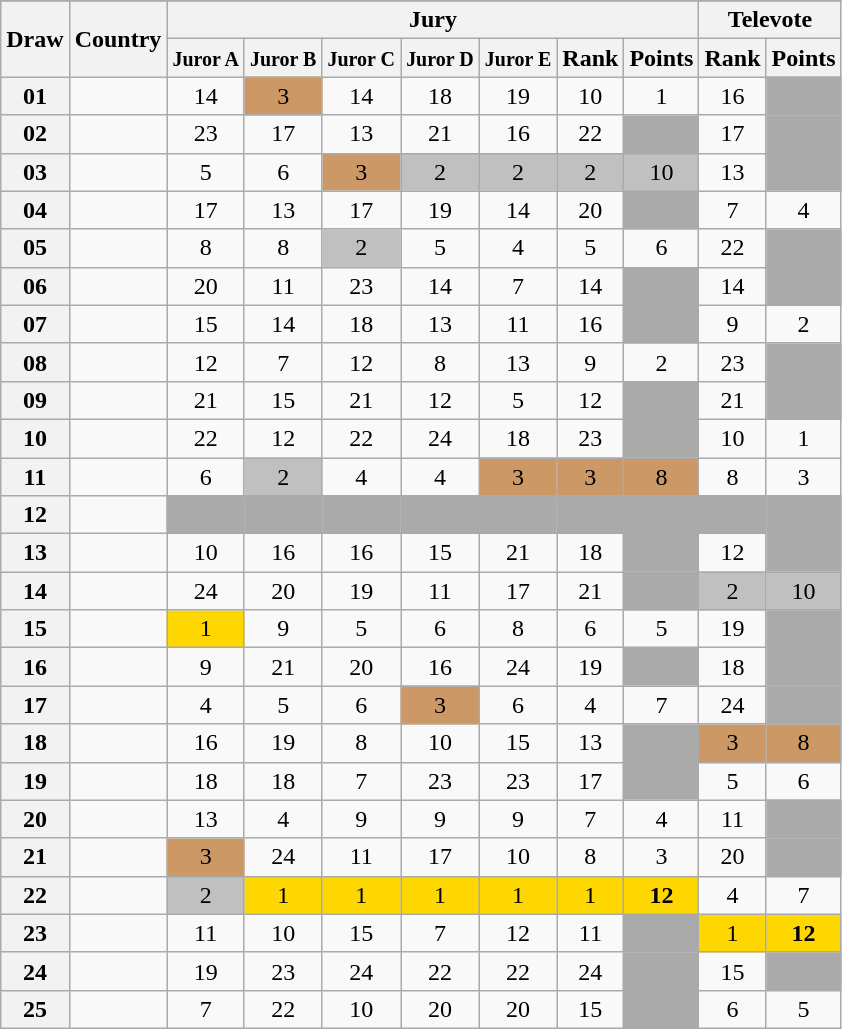<table class="sortable wikitable collapsible plainrowheaders" style="text-align:center;">
<tr>
</tr>
<tr>
<th scope="col" rowspan="2">Draw</th>
<th scope="col" rowspan="2">Country</th>
<th scope="col" colspan="7">Jury</th>
<th scope="col" colspan="2">Televote</th>
</tr>
<tr>
<th scope="col"><small>Juror A</small></th>
<th scope="col"><small>Juror B</small></th>
<th scope="col"><small>Juror C</small></th>
<th scope="col"><small>Juror D</small></th>
<th scope="col"><small>Juror E</small></th>
<th scope="col">Rank</th>
<th scope="col">Points</th>
<th scope="col">Rank</th>
<th scope="col">Points</th>
</tr>
<tr>
<th scope="row" style="text-align:center;">01</th>
<td style="text-align:left;"></td>
<td>14</td>
<td style="background:#CC9966;">3</td>
<td>14</td>
<td>18</td>
<td>19</td>
<td>10</td>
<td>1</td>
<td>16</td>
<td style="background:#AAAAAA;"></td>
</tr>
<tr>
<th scope="row" style="text-align:center;">02</th>
<td style="text-align:left;"></td>
<td>23</td>
<td>17</td>
<td>13</td>
<td>21</td>
<td>16</td>
<td>22</td>
<td style="background:#AAAAAA;"></td>
<td>17</td>
<td style="background:#AAAAAA;"></td>
</tr>
<tr>
<th scope="row" style="text-align:center;">03</th>
<td style="text-align:left;"></td>
<td>5</td>
<td>6</td>
<td style="background:#CC9966;">3</td>
<td style="background:silver;">2</td>
<td style="background:silver;">2</td>
<td style="background:silver;">2</td>
<td style="background:silver;">10</td>
<td>13</td>
<td style="background:#AAAAAA;"></td>
</tr>
<tr>
<th scope="row" style="text-align:center;">04</th>
<td style="text-align:left;"></td>
<td>17</td>
<td>13</td>
<td>17</td>
<td>19</td>
<td>14</td>
<td>20</td>
<td style="background:#AAAAAA;"></td>
<td>7</td>
<td>4</td>
</tr>
<tr>
<th scope="row" style="text-align:center;">05</th>
<td style="text-align:left;"></td>
<td>8</td>
<td>8</td>
<td style="background:silver;">2</td>
<td>5</td>
<td>4</td>
<td>5</td>
<td>6</td>
<td>22</td>
<td style="background:#AAAAAA;"></td>
</tr>
<tr>
<th scope="row" style="text-align:center;">06</th>
<td style="text-align:left;"></td>
<td>20</td>
<td>11</td>
<td>23</td>
<td>14</td>
<td>7</td>
<td>14</td>
<td style="background:#AAAAAA;"></td>
<td>14</td>
<td style="background:#AAAAAA;"></td>
</tr>
<tr>
<th scope="row" style="text-align:center;">07</th>
<td style="text-align:left;"></td>
<td>15</td>
<td>14</td>
<td>18</td>
<td>13</td>
<td>11</td>
<td>16</td>
<td style="background:#AAAAAA;"></td>
<td>9</td>
<td>2</td>
</tr>
<tr>
<th scope="row" style="text-align:center;">08</th>
<td style="text-align:left;"></td>
<td>12</td>
<td>7</td>
<td>12</td>
<td>8</td>
<td>13</td>
<td>9</td>
<td>2</td>
<td>23</td>
<td style="background:#AAAAAA;"></td>
</tr>
<tr>
<th scope="row" style="text-align:center;">09</th>
<td style="text-align:left;"></td>
<td>21</td>
<td>15</td>
<td>21</td>
<td>12</td>
<td>5</td>
<td>12</td>
<td style="background:#AAAAAA;"></td>
<td>21</td>
<td style="background:#AAAAAA;"></td>
</tr>
<tr>
<th scope="row" style="text-align:center;">10</th>
<td style="text-align:left;"></td>
<td>22</td>
<td>12</td>
<td>22</td>
<td>24</td>
<td>18</td>
<td>23</td>
<td style="background:#AAAAAA;"></td>
<td>10</td>
<td>1</td>
</tr>
<tr>
<th scope="row" style="text-align:center;">11</th>
<td style="text-align:left;"></td>
<td>6</td>
<td style="background:silver;">2</td>
<td>4</td>
<td>4</td>
<td style="background:#CC9966;">3</td>
<td style="background:#CC9966;">3</td>
<td style="background:#CC9966;">8</td>
<td>8</td>
<td>3</td>
</tr>
<tr class="sortbottom">
<th scope="row" style="text-align:center;">12</th>
<td style="text-align:left;"></td>
<td style="background:#AAAAAA;"></td>
<td style="background:#AAAAAA;"></td>
<td style="background:#AAAAAA;"></td>
<td style="background:#AAAAAA;"></td>
<td style="background:#AAAAAA;"></td>
<td style="background:#AAAAAA;"></td>
<td style="background:#AAAAAA;"></td>
<td style="background:#AAAAAA;"></td>
<td style="background:#AAAAAA;"></td>
</tr>
<tr>
<th scope="row" style="text-align:center;">13</th>
<td style="text-align:left;"></td>
<td>10</td>
<td>16</td>
<td>16</td>
<td>15</td>
<td>21</td>
<td>18</td>
<td style="background:#AAAAAA;"></td>
<td>12</td>
<td style="background:#AAAAAA;"></td>
</tr>
<tr>
<th scope="row" style="text-align:center;">14</th>
<td style="text-align:left;"></td>
<td>24</td>
<td>20</td>
<td>19</td>
<td>11</td>
<td>17</td>
<td>21</td>
<td style="background:#AAAAAA;"></td>
<td style="background:silver;">2</td>
<td style="background:silver;">10</td>
</tr>
<tr>
<th scope="row" style="text-align:center;">15</th>
<td style="text-align:left;"></td>
<td style="background:gold;">1</td>
<td>9</td>
<td>5</td>
<td>6</td>
<td>8</td>
<td>6</td>
<td>5</td>
<td>19</td>
<td style="background:#AAAAAA;"></td>
</tr>
<tr>
<th scope="row" style="text-align:center;">16</th>
<td style="text-align:left;"></td>
<td>9</td>
<td>21</td>
<td>20</td>
<td>16</td>
<td>24</td>
<td>19</td>
<td style="background:#AAAAAA;"></td>
<td>18</td>
<td style="background:#AAAAAA;"></td>
</tr>
<tr>
<th scope="row" style="text-align:center;">17</th>
<td style="text-align:left;"></td>
<td>4</td>
<td>5</td>
<td>6</td>
<td style="background:#CC9966;">3</td>
<td>6</td>
<td>4</td>
<td>7</td>
<td>24</td>
<td style="background:#AAAAAA;"></td>
</tr>
<tr>
<th scope="row" style="text-align:center;">18</th>
<td style="text-align:left;"></td>
<td>16</td>
<td>19</td>
<td>8</td>
<td>10</td>
<td>15</td>
<td>13</td>
<td style="background:#AAAAAA;"></td>
<td style="background:#CC9966;">3</td>
<td style="background:#CC9966;">8</td>
</tr>
<tr>
<th scope="row" style="text-align:center;">19</th>
<td style="text-align:left;"></td>
<td>18</td>
<td>18</td>
<td>7</td>
<td>23</td>
<td>23</td>
<td>17</td>
<td style="background:#AAAAAA;"></td>
<td>5</td>
<td>6</td>
</tr>
<tr>
<th scope="row" style="text-align:center;">20</th>
<td style="text-align:left;"></td>
<td>13</td>
<td>4</td>
<td>9</td>
<td>9</td>
<td>9</td>
<td>7</td>
<td>4</td>
<td>11</td>
<td style="background:#AAAAAA;"></td>
</tr>
<tr>
<th scope="row" style="text-align:center;">21</th>
<td style="text-align:left;"></td>
<td style="background:#CC9966;">3</td>
<td>24</td>
<td>11</td>
<td>17</td>
<td>10</td>
<td>8</td>
<td>3</td>
<td>20</td>
<td style="background:#AAAAAA;"></td>
</tr>
<tr>
<th scope="row" style="text-align:center;">22</th>
<td style="text-align:left;"></td>
<td style="background:silver;">2</td>
<td style="background:gold;">1</td>
<td style="background:gold;">1</td>
<td style="background:gold;">1</td>
<td style="background:gold;">1</td>
<td style="background:gold;">1</td>
<td style="background:gold;"><strong>12</strong></td>
<td>4</td>
<td>7</td>
</tr>
<tr>
<th scope="row" style="text-align:center;">23</th>
<td style="text-align:left;"></td>
<td>11</td>
<td>10</td>
<td>15</td>
<td>7</td>
<td>12</td>
<td>11</td>
<td style="background:#AAAAAA;"></td>
<td style="background:gold;">1</td>
<td style="background:gold;"><strong>12</strong></td>
</tr>
<tr>
<th scope="row" style="text-align:center;">24</th>
<td style="text-align:left;"></td>
<td>19</td>
<td>23</td>
<td>24</td>
<td>22</td>
<td>22</td>
<td>24</td>
<td style="background:#AAAAAA;"></td>
<td>15</td>
<td style="background:#AAAAAA;"></td>
</tr>
<tr>
<th scope="row" style="text-align:center;">25</th>
<td style="text-align:left;"></td>
<td>7</td>
<td>22</td>
<td>10</td>
<td>20</td>
<td>20</td>
<td>15</td>
<td style="background:#AAAAAA;"></td>
<td>6</td>
<td>5</td>
</tr>
</table>
